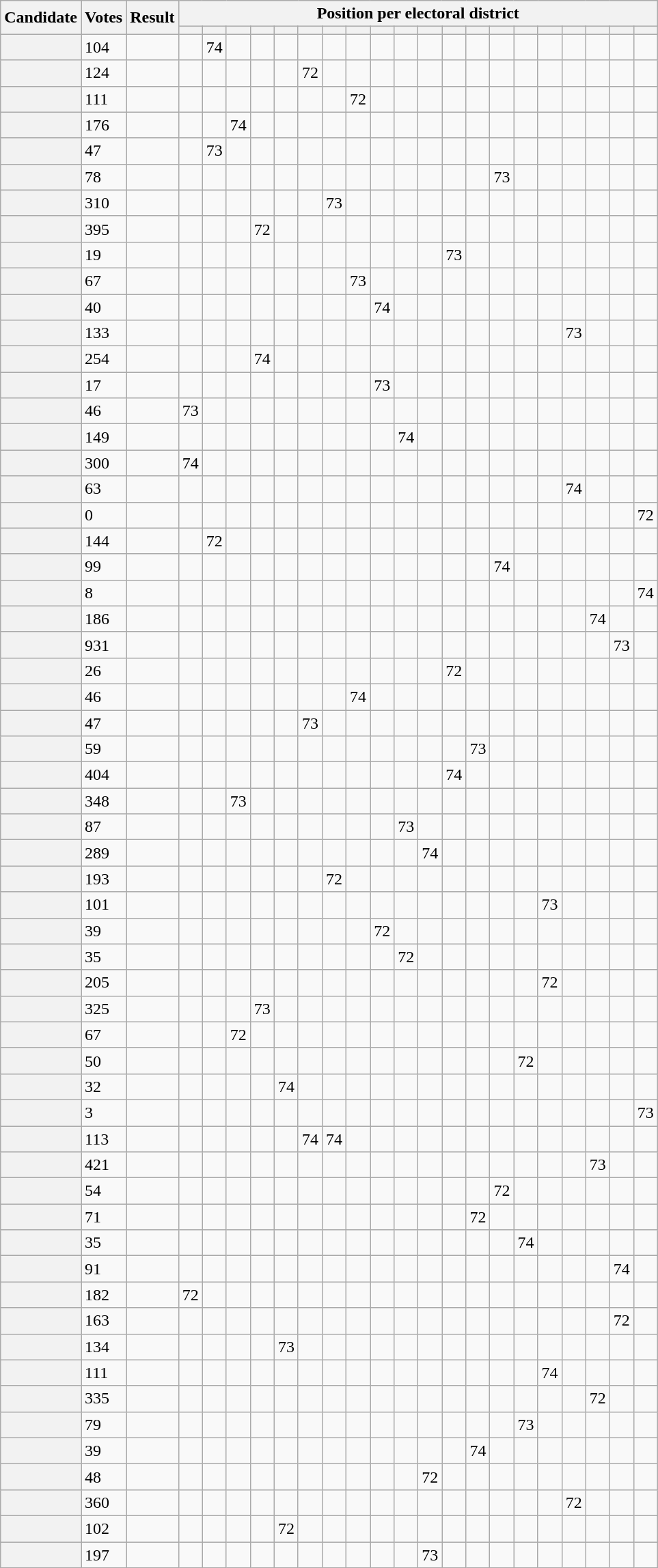<table class="wikitable sortable defaultright col3left sticky-header-multi">
<tr>
<th scope="col" rowspan="2">Candidate</th>
<th scope="col" rowspan="2">Votes</th>
<th scope="col" rowspan="2">Result</th>
<th scope="col" colspan="20">Position per electoral district</th>
</tr>
<tr>
<th scope="col"></th>
<th scope="col"></th>
<th scope="col"></th>
<th scope="col"></th>
<th scope="col"></th>
<th scope="col"></th>
<th scope="col"></th>
<th scope="col"></th>
<th scope="col"></th>
<th scope="col"></th>
<th scope="col"></th>
<th scope="col"></th>
<th scope="col"></th>
<th scope="col"></th>
<th scope="col"></th>
<th scope="col"></th>
<th scope="col"></th>
<th scope="col"></th>
<th scope="col"></th>
<th scope="col"></th>
</tr>
<tr>
<th scope="row"></th>
<td>104</td>
<td></td>
<td></td>
<td>74</td>
<td></td>
<td></td>
<td></td>
<td></td>
<td></td>
<td></td>
<td></td>
<td></td>
<td></td>
<td></td>
<td></td>
<td></td>
<td></td>
<td></td>
<td></td>
<td></td>
<td></td>
<td></td>
</tr>
<tr>
<th scope="row"></th>
<td>124</td>
<td></td>
<td></td>
<td></td>
<td></td>
<td></td>
<td></td>
<td>72</td>
<td></td>
<td></td>
<td></td>
<td></td>
<td></td>
<td></td>
<td></td>
<td></td>
<td></td>
<td></td>
<td></td>
<td></td>
<td></td>
<td></td>
</tr>
<tr>
<th scope="row"></th>
<td>111</td>
<td></td>
<td></td>
<td></td>
<td></td>
<td></td>
<td></td>
<td></td>
<td></td>
<td>72</td>
<td></td>
<td></td>
<td></td>
<td></td>
<td></td>
<td></td>
<td></td>
<td></td>
<td></td>
<td></td>
<td></td>
<td></td>
</tr>
<tr>
<th scope="row"></th>
<td>176</td>
<td></td>
<td></td>
<td></td>
<td>74</td>
<td></td>
<td></td>
<td></td>
<td></td>
<td></td>
<td></td>
<td></td>
<td></td>
<td></td>
<td></td>
<td></td>
<td></td>
<td></td>
<td></td>
<td></td>
<td></td>
<td></td>
</tr>
<tr>
<th scope="row"></th>
<td>47</td>
<td></td>
<td></td>
<td>73</td>
<td></td>
<td></td>
<td></td>
<td></td>
<td></td>
<td></td>
<td></td>
<td></td>
<td></td>
<td></td>
<td></td>
<td></td>
<td></td>
<td></td>
<td></td>
<td></td>
<td></td>
<td></td>
</tr>
<tr>
<th scope="row"></th>
<td>78</td>
<td></td>
<td></td>
<td></td>
<td></td>
<td></td>
<td></td>
<td></td>
<td></td>
<td></td>
<td></td>
<td></td>
<td></td>
<td></td>
<td></td>
<td>73</td>
<td></td>
<td></td>
<td></td>
<td></td>
<td></td>
<td></td>
</tr>
<tr>
<th scope="row"></th>
<td>310</td>
<td></td>
<td></td>
<td></td>
<td></td>
<td></td>
<td></td>
<td></td>
<td>73</td>
<td></td>
<td></td>
<td></td>
<td></td>
<td></td>
<td></td>
<td></td>
<td></td>
<td></td>
<td></td>
<td></td>
<td></td>
<td></td>
</tr>
<tr>
<th scope="row"></th>
<td>395</td>
<td></td>
<td></td>
<td></td>
<td></td>
<td>72</td>
<td></td>
<td></td>
<td></td>
<td></td>
<td></td>
<td></td>
<td></td>
<td></td>
<td></td>
<td></td>
<td></td>
<td></td>
<td></td>
<td></td>
<td></td>
<td></td>
</tr>
<tr>
<th scope="row"></th>
<td>19</td>
<td></td>
<td></td>
<td></td>
<td></td>
<td></td>
<td></td>
<td></td>
<td></td>
<td></td>
<td></td>
<td></td>
<td></td>
<td>73</td>
<td></td>
<td></td>
<td></td>
<td></td>
<td></td>
<td></td>
<td></td>
<td></td>
</tr>
<tr>
<th scope="row"></th>
<td>67</td>
<td></td>
<td></td>
<td></td>
<td></td>
<td></td>
<td></td>
<td></td>
<td></td>
<td>73</td>
<td></td>
<td></td>
<td></td>
<td></td>
<td></td>
<td></td>
<td></td>
<td></td>
<td></td>
<td></td>
<td></td>
<td></td>
</tr>
<tr>
<th scope="row"></th>
<td>40</td>
<td></td>
<td></td>
<td></td>
<td></td>
<td></td>
<td></td>
<td></td>
<td></td>
<td></td>
<td>74</td>
<td></td>
<td></td>
<td></td>
<td></td>
<td></td>
<td></td>
<td></td>
<td></td>
<td></td>
<td></td>
<td></td>
</tr>
<tr>
<th scope="row"></th>
<td>133</td>
<td></td>
<td></td>
<td></td>
<td></td>
<td></td>
<td></td>
<td></td>
<td></td>
<td></td>
<td></td>
<td></td>
<td></td>
<td></td>
<td></td>
<td></td>
<td></td>
<td></td>
<td>73</td>
<td></td>
<td></td>
<td></td>
</tr>
<tr>
<th scope="row"></th>
<td>254</td>
<td></td>
<td></td>
<td></td>
<td></td>
<td>74</td>
<td></td>
<td></td>
<td></td>
<td></td>
<td></td>
<td></td>
<td></td>
<td></td>
<td></td>
<td></td>
<td></td>
<td></td>
<td></td>
<td></td>
<td></td>
<td></td>
</tr>
<tr>
<th scope="row"></th>
<td>17</td>
<td></td>
<td></td>
<td></td>
<td></td>
<td></td>
<td></td>
<td></td>
<td></td>
<td></td>
<td>73</td>
<td></td>
<td></td>
<td></td>
<td></td>
<td></td>
<td></td>
<td></td>
<td></td>
<td></td>
<td></td>
<td></td>
</tr>
<tr>
<th scope="row"></th>
<td>46</td>
<td></td>
<td>73</td>
<td></td>
<td></td>
<td></td>
<td></td>
<td></td>
<td></td>
<td></td>
<td></td>
<td></td>
<td></td>
<td></td>
<td></td>
<td></td>
<td></td>
<td></td>
<td></td>
<td></td>
<td></td>
<td></td>
</tr>
<tr>
<th scope="row"></th>
<td>149</td>
<td></td>
<td></td>
<td></td>
<td></td>
<td></td>
<td></td>
<td></td>
<td></td>
<td></td>
<td></td>
<td>74</td>
<td></td>
<td></td>
<td></td>
<td></td>
<td></td>
<td></td>
<td></td>
<td></td>
<td></td>
<td></td>
</tr>
<tr>
<th scope="row"></th>
<td>300</td>
<td></td>
<td>74</td>
<td></td>
<td></td>
<td></td>
<td></td>
<td></td>
<td></td>
<td></td>
<td></td>
<td></td>
<td></td>
<td></td>
<td></td>
<td></td>
<td></td>
<td></td>
<td></td>
<td></td>
<td></td>
<td></td>
</tr>
<tr>
<th scope="row"></th>
<td>63</td>
<td></td>
<td></td>
<td></td>
<td></td>
<td></td>
<td></td>
<td></td>
<td></td>
<td></td>
<td></td>
<td></td>
<td></td>
<td></td>
<td></td>
<td></td>
<td></td>
<td></td>
<td>74</td>
<td></td>
<td></td>
<td></td>
</tr>
<tr>
<th scope="row"></th>
<td>0</td>
<td></td>
<td></td>
<td></td>
<td></td>
<td></td>
<td></td>
<td></td>
<td></td>
<td></td>
<td></td>
<td></td>
<td></td>
<td></td>
<td></td>
<td></td>
<td></td>
<td></td>
<td></td>
<td></td>
<td></td>
<td>72</td>
</tr>
<tr>
<th scope="row"></th>
<td>144</td>
<td></td>
<td></td>
<td>72</td>
<td></td>
<td></td>
<td></td>
<td></td>
<td></td>
<td></td>
<td></td>
<td></td>
<td></td>
<td></td>
<td></td>
<td></td>
<td></td>
<td></td>
<td></td>
<td></td>
<td></td>
<td></td>
</tr>
<tr>
<th scope="row"></th>
<td>99</td>
<td></td>
<td></td>
<td></td>
<td></td>
<td></td>
<td></td>
<td></td>
<td></td>
<td></td>
<td></td>
<td></td>
<td></td>
<td></td>
<td></td>
<td>74</td>
<td></td>
<td></td>
<td></td>
<td></td>
<td></td>
<td></td>
</tr>
<tr>
<th scope="row"></th>
<td>8</td>
<td></td>
<td></td>
<td></td>
<td></td>
<td></td>
<td></td>
<td></td>
<td></td>
<td></td>
<td></td>
<td></td>
<td></td>
<td></td>
<td></td>
<td></td>
<td></td>
<td></td>
<td></td>
<td></td>
<td></td>
<td>74</td>
</tr>
<tr>
<th scope="row"></th>
<td>186</td>
<td></td>
<td></td>
<td></td>
<td></td>
<td></td>
<td></td>
<td></td>
<td></td>
<td></td>
<td></td>
<td></td>
<td></td>
<td></td>
<td></td>
<td></td>
<td></td>
<td></td>
<td></td>
<td>74</td>
<td></td>
<td></td>
</tr>
<tr>
<th scope="row"></th>
<td>931</td>
<td></td>
<td></td>
<td></td>
<td></td>
<td></td>
<td></td>
<td></td>
<td></td>
<td></td>
<td></td>
<td></td>
<td></td>
<td></td>
<td></td>
<td></td>
<td></td>
<td></td>
<td></td>
<td></td>
<td>73</td>
<td></td>
</tr>
<tr>
<th scope="row"></th>
<td>26</td>
<td></td>
<td></td>
<td></td>
<td></td>
<td></td>
<td></td>
<td></td>
<td></td>
<td></td>
<td></td>
<td></td>
<td></td>
<td>72</td>
<td></td>
<td></td>
<td></td>
<td></td>
<td></td>
<td></td>
<td></td>
<td></td>
</tr>
<tr>
<th scope="row"></th>
<td>46</td>
<td></td>
<td></td>
<td></td>
<td></td>
<td></td>
<td></td>
<td></td>
<td></td>
<td>74</td>
<td></td>
<td></td>
<td></td>
<td></td>
<td></td>
<td></td>
<td></td>
<td></td>
<td></td>
<td></td>
<td></td>
<td></td>
</tr>
<tr>
<th scope="row"></th>
<td>47</td>
<td></td>
<td></td>
<td></td>
<td></td>
<td></td>
<td></td>
<td>73</td>
<td></td>
<td></td>
<td></td>
<td></td>
<td></td>
<td></td>
<td></td>
<td></td>
<td></td>
<td></td>
<td></td>
<td></td>
<td></td>
<td></td>
</tr>
<tr>
<th scope="row"></th>
<td>59</td>
<td></td>
<td></td>
<td></td>
<td></td>
<td></td>
<td></td>
<td></td>
<td></td>
<td></td>
<td></td>
<td></td>
<td></td>
<td></td>
<td>73</td>
<td></td>
<td></td>
<td></td>
<td></td>
<td></td>
<td></td>
<td></td>
</tr>
<tr>
<th scope="row"></th>
<td>404</td>
<td></td>
<td></td>
<td></td>
<td></td>
<td></td>
<td></td>
<td></td>
<td></td>
<td></td>
<td></td>
<td></td>
<td></td>
<td>74</td>
<td></td>
<td></td>
<td></td>
<td></td>
<td></td>
<td></td>
<td></td>
<td></td>
</tr>
<tr>
<th scope="row"></th>
<td>348</td>
<td></td>
<td></td>
<td></td>
<td>73</td>
<td></td>
<td></td>
<td></td>
<td></td>
<td></td>
<td></td>
<td></td>
<td></td>
<td></td>
<td></td>
<td></td>
<td></td>
<td></td>
<td></td>
<td></td>
<td></td>
<td></td>
</tr>
<tr>
<th scope="row"></th>
<td>87</td>
<td></td>
<td></td>
<td></td>
<td></td>
<td></td>
<td></td>
<td></td>
<td></td>
<td></td>
<td></td>
<td>73</td>
<td></td>
<td></td>
<td></td>
<td></td>
<td></td>
<td></td>
<td></td>
<td></td>
<td></td>
<td></td>
</tr>
<tr>
<th scope="row"></th>
<td>289</td>
<td></td>
<td></td>
<td></td>
<td></td>
<td></td>
<td></td>
<td></td>
<td></td>
<td></td>
<td></td>
<td></td>
<td>74</td>
<td></td>
<td></td>
<td></td>
<td></td>
<td></td>
<td></td>
<td></td>
<td></td>
<td></td>
</tr>
<tr>
<th scope="row"></th>
<td>193</td>
<td></td>
<td></td>
<td></td>
<td></td>
<td></td>
<td></td>
<td></td>
<td>72</td>
<td></td>
<td></td>
<td></td>
<td></td>
<td></td>
<td></td>
<td></td>
<td></td>
<td></td>
<td></td>
<td></td>
<td></td>
<td></td>
</tr>
<tr>
<th scope="row"></th>
<td>101</td>
<td></td>
<td></td>
<td></td>
<td></td>
<td></td>
<td></td>
<td></td>
<td></td>
<td></td>
<td></td>
<td></td>
<td></td>
<td></td>
<td></td>
<td></td>
<td></td>
<td>73</td>
<td></td>
<td></td>
<td></td>
<td></td>
</tr>
<tr>
<th scope="row"></th>
<td>39</td>
<td></td>
<td></td>
<td></td>
<td></td>
<td></td>
<td></td>
<td></td>
<td></td>
<td></td>
<td>72</td>
<td></td>
<td></td>
<td></td>
<td></td>
<td></td>
<td></td>
<td></td>
<td></td>
<td></td>
<td></td>
<td></td>
</tr>
<tr>
<th scope="row"></th>
<td>35</td>
<td></td>
<td></td>
<td></td>
<td></td>
<td></td>
<td></td>
<td></td>
<td></td>
<td></td>
<td></td>
<td>72</td>
<td></td>
<td></td>
<td></td>
<td></td>
<td></td>
<td></td>
<td></td>
<td></td>
<td></td>
<td></td>
</tr>
<tr>
<th scope="row"></th>
<td>205</td>
<td></td>
<td></td>
<td></td>
<td></td>
<td></td>
<td></td>
<td></td>
<td></td>
<td></td>
<td></td>
<td></td>
<td></td>
<td></td>
<td></td>
<td></td>
<td></td>
<td>72</td>
<td></td>
<td></td>
<td></td>
<td></td>
</tr>
<tr>
<th scope="row"></th>
<td>325</td>
<td></td>
<td></td>
<td></td>
<td></td>
<td>73</td>
<td></td>
<td></td>
<td></td>
<td></td>
<td></td>
<td></td>
<td></td>
<td></td>
<td></td>
<td></td>
<td></td>
<td></td>
<td></td>
<td></td>
<td></td>
<td></td>
</tr>
<tr>
<th scope="row"></th>
<td>67</td>
<td></td>
<td></td>
<td></td>
<td>72</td>
<td></td>
<td></td>
<td></td>
<td></td>
<td></td>
<td></td>
<td></td>
<td></td>
<td></td>
<td></td>
<td></td>
<td></td>
<td></td>
<td></td>
<td></td>
<td></td>
<td></td>
</tr>
<tr>
<th scope="row"></th>
<td>50</td>
<td></td>
<td></td>
<td></td>
<td></td>
<td></td>
<td></td>
<td></td>
<td></td>
<td></td>
<td></td>
<td></td>
<td></td>
<td></td>
<td></td>
<td></td>
<td>72</td>
<td></td>
<td></td>
<td></td>
<td></td>
<td></td>
</tr>
<tr>
<th scope="row"></th>
<td>32</td>
<td></td>
<td></td>
<td></td>
<td></td>
<td></td>
<td>74</td>
<td></td>
<td></td>
<td></td>
<td></td>
<td></td>
<td></td>
<td></td>
<td></td>
<td></td>
<td></td>
<td></td>
<td></td>
<td></td>
<td></td>
<td></td>
</tr>
<tr>
<th scope="row"></th>
<td>3</td>
<td></td>
<td></td>
<td></td>
<td></td>
<td></td>
<td></td>
<td></td>
<td></td>
<td></td>
<td></td>
<td></td>
<td></td>
<td></td>
<td></td>
<td></td>
<td></td>
<td></td>
<td></td>
<td></td>
<td></td>
<td>73</td>
</tr>
<tr>
<th scope="row"></th>
<td>113</td>
<td></td>
<td></td>
<td></td>
<td></td>
<td></td>
<td></td>
<td>74</td>
<td>74</td>
<td></td>
<td></td>
<td></td>
<td></td>
<td></td>
<td></td>
<td></td>
<td></td>
<td></td>
<td></td>
<td></td>
<td></td>
<td></td>
</tr>
<tr>
<th scope="row"></th>
<td>421</td>
<td></td>
<td></td>
<td></td>
<td></td>
<td></td>
<td></td>
<td></td>
<td></td>
<td></td>
<td></td>
<td></td>
<td></td>
<td></td>
<td></td>
<td></td>
<td></td>
<td></td>
<td></td>
<td>73</td>
<td></td>
<td></td>
</tr>
<tr>
<th scope="row"></th>
<td>54</td>
<td></td>
<td></td>
<td></td>
<td></td>
<td></td>
<td></td>
<td></td>
<td></td>
<td></td>
<td></td>
<td></td>
<td></td>
<td></td>
<td></td>
<td>72</td>
<td></td>
<td></td>
<td></td>
<td></td>
<td></td>
<td></td>
</tr>
<tr>
<th scope="row"></th>
<td>71</td>
<td></td>
<td></td>
<td></td>
<td></td>
<td></td>
<td></td>
<td></td>
<td></td>
<td></td>
<td></td>
<td></td>
<td></td>
<td></td>
<td>72</td>
<td></td>
<td></td>
<td></td>
<td></td>
<td></td>
<td></td>
<td></td>
</tr>
<tr>
<th scope="row"></th>
<td>35</td>
<td></td>
<td></td>
<td></td>
<td></td>
<td></td>
<td></td>
<td></td>
<td></td>
<td></td>
<td></td>
<td></td>
<td></td>
<td></td>
<td></td>
<td></td>
<td>74</td>
<td></td>
<td></td>
<td></td>
<td></td>
<td></td>
</tr>
<tr>
<th scope="row"></th>
<td>91</td>
<td></td>
<td></td>
<td></td>
<td></td>
<td></td>
<td></td>
<td></td>
<td></td>
<td></td>
<td></td>
<td></td>
<td></td>
<td></td>
<td></td>
<td></td>
<td></td>
<td></td>
<td></td>
<td></td>
<td>74</td>
<td></td>
</tr>
<tr>
<th scope="row"></th>
<td>182</td>
<td></td>
<td>72</td>
<td></td>
<td></td>
<td></td>
<td></td>
<td></td>
<td></td>
<td></td>
<td></td>
<td></td>
<td></td>
<td></td>
<td></td>
<td></td>
<td></td>
<td></td>
<td></td>
<td></td>
<td></td>
<td></td>
</tr>
<tr>
<th scope="row"></th>
<td>163</td>
<td></td>
<td></td>
<td></td>
<td></td>
<td></td>
<td></td>
<td></td>
<td></td>
<td></td>
<td></td>
<td></td>
<td></td>
<td></td>
<td></td>
<td></td>
<td></td>
<td></td>
<td></td>
<td></td>
<td>72</td>
<td></td>
</tr>
<tr>
<th scope="row"></th>
<td>134</td>
<td></td>
<td></td>
<td></td>
<td></td>
<td></td>
<td>73</td>
<td></td>
<td></td>
<td></td>
<td></td>
<td></td>
<td></td>
<td></td>
<td></td>
<td></td>
<td></td>
<td></td>
<td></td>
<td></td>
<td></td>
<td></td>
</tr>
<tr>
<th scope="row"></th>
<td>111</td>
<td></td>
<td></td>
<td></td>
<td></td>
<td></td>
<td></td>
<td></td>
<td></td>
<td></td>
<td></td>
<td></td>
<td></td>
<td></td>
<td></td>
<td></td>
<td></td>
<td>74</td>
<td></td>
<td></td>
<td></td>
<td></td>
</tr>
<tr>
<th scope="row"></th>
<td>335</td>
<td></td>
<td></td>
<td></td>
<td></td>
<td></td>
<td></td>
<td></td>
<td></td>
<td></td>
<td></td>
<td></td>
<td></td>
<td></td>
<td></td>
<td></td>
<td></td>
<td></td>
<td></td>
<td>72</td>
<td></td>
<td></td>
</tr>
<tr>
<th scope="row"></th>
<td>79</td>
<td></td>
<td></td>
<td></td>
<td></td>
<td></td>
<td></td>
<td></td>
<td></td>
<td></td>
<td></td>
<td></td>
<td></td>
<td></td>
<td></td>
<td></td>
<td>73</td>
<td></td>
<td></td>
<td></td>
<td></td>
<td></td>
</tr>
<tr>
<th scope="row"></th>
<td>39</td>
<td></td>
<td></td>
<td></td>
<td></td>
<td></td>
<td></td>
<td></td>
<td></td>
<td></td>
<td></td>
<td></td>
<td></td>
<td></td>
<td>74</td>
<td></td>
<td></td>
<td></td>
<td></td>
<td></td>
<td></td>
<td></td>
</tr>
<tr>
<th scope="row"></th>
<td>48</td>
<td></td>
<td></td>
<td></td>
<td></td>
<td></td>
<td></td>
<td></td>
<td></td>
<td></td>
<td></td>
<td></td>
<td>72</td>
<td></td>
<td></td>
<td></td>
<td></td>
<td></td>
<td></td>
<td></td>
<td></td>
<td></td>
</tr>
<tr>
<th scope="row"></th>
<td>360</td>
<td></td>
<td></td>
<td></td>
<td></td>
<td></td>
<td></td>
<td></td>
<td></td>
<td></td>
<td></td>
<td></td>
<td></td>
<td></td>
<td></td>
<td></td>
<td></td>
<td></td>
<td>72</td>
<td></td>
<td></td>
<td></td>
</tr>
<tr>
<th scope="row"></th>
<td>102</td>
<td></td>
<td></td>
<td></td>
<td></td>
<td></td>
<td>72</td>
<td></td>
<td></td>
<td></td>
<td></td>
<td></td>
<td></td>
<td></td>
<td></td>
<td></td>
<td></td>
<td></td>
<td></td>
<td></td>
<td></td>
<td></td>
</tr>
<tr>
<th scope="row"></th>
<td>197</td>
<td></td>
<td></td>
<td></td>
<td></td>
<td></td>
<td></td>
<td></td>
<td></td>
<td></td>
<td></td>
<td></td>
<td>73</td>
<td></td>
<td></td>
<td></td>
<td></td>
<td></td>
<td></td>
<td></td>
<td></td>
<td></td>
</tr>
</table>
